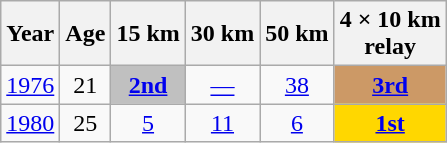<table class="wikitable" style="text-align: center;">
<tr>
<th scope="col">Year</th>
<th scope="col">Age</th>
<th scope="col">15 km</th>
<th scope="col">30 km</th>
<th scope="col">50 km</th>
<th scope="col">4 × 10 km<br>relay</th>
</tr>
<tr>
<td><a href='#'>1976</a></td>
<td>21</td>
<td style="background-color: silver;"><a href='#'><strong>2nd</strong></a></td>
<td><a href='#'>—</a></td>
<td><a href='#'>38</a></td>
<td style="background-color: #C96;"><a href='#'><strong>3rd</strong></a></td>
</tr>
<tr>
<td><a href='#'>1980</a></td>
<td>25</td>
<td><a href='#'>5</a></td>
<td><a href='#'>11</a></td>
<td><a href='#'>6</a></td>
<td style="background-color: gold;"><a href='#'><strong>1st</strong></a></td>
</tr>
</table>
